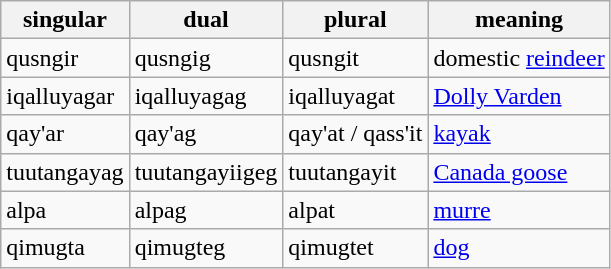<table class=wikitable>
<tr>
<th>singular</th>
<th>dual</th>
<th>plural</th>
<th>meaning</th>
</tr>
<tr>
<td>qusngir</td>
<td>qusngig</td>
<td>qusngit</td>
<td>domestic <a href='#'>reindeer</a></td>
</tr>
<tr>
<td>iqalluyagar</td>
<td>iqalluyagag</td>
<td>iqalluyagat</td>
<td><a href='#'>Dolly Varden</a></td>
</tr>
<tr>
<td>qay'ar</td>
<td>qay'ag</td>
<td>qay'at / qass'it</td>
<td><a href='#'>kayak</a></td>
</tr>
<tr>
<td>tuutangayag</td>
<td>tuutangayiigeg</td>
<td>tuutangayit</td>
<td><a href='#'>Canada goose</a></td>
</tr>
<tr>
<td>alpa</td>
<td>alpag</td>
<td>alpat</td>
<td><a href='#'>murre</a></td>
</tr>
<tr>
<td>qimugta</td>
<td>qimugteg</td>
<td>qimugtet</td>
<td><a href='#'>dog</a></td>
</tr>
</table>
